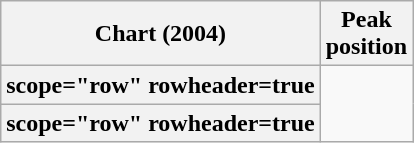<table class="wikitable sortable plainrowheaders">
<tr>
<th>Chart (2004)</th>
<th>Peak<br>position</th>
</tr>
<tr>
<th>scope="row" rowheader=true</th>
</tr>
<tr>
<th>scope="row" rowheader=true</th>
</tr>
</table>
